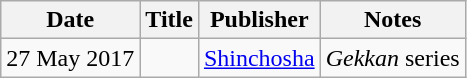<table class="wikitable">
<tr>
<th>Date</th>
<th>Title</th>
<th>Publisher</th>
<th>Notes</th>
</tr>
<tr>
<td>27 May 2017</td>
<td><em></em></td>
<td><a href='#'>Shinchosha</a></td>
<td><em>Gekkan</em> series</td>
</tr>
</table>
